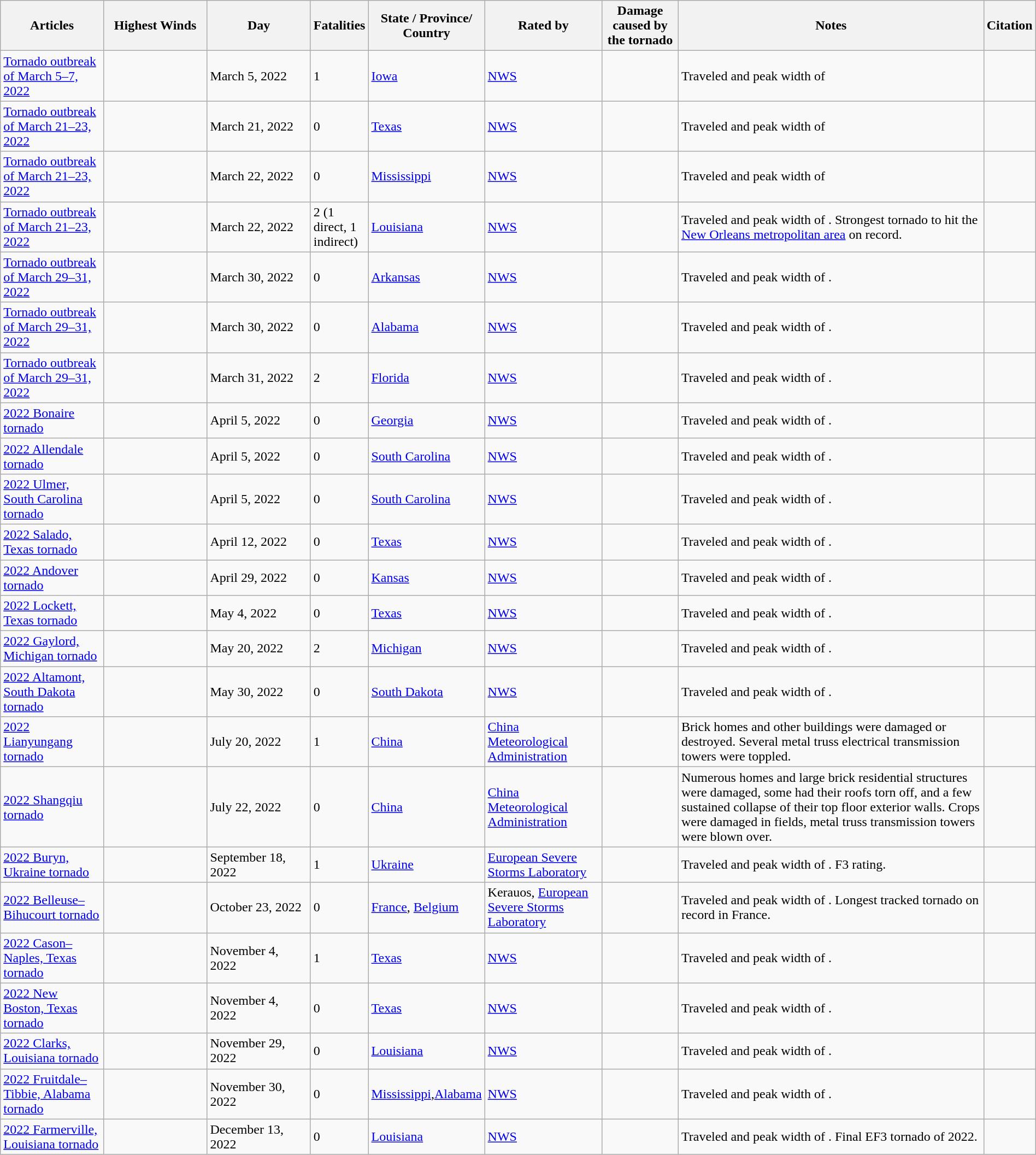<table class="wikitable sortable" style="width:100%;">
<tr>
<th>Articles</th>
<th scope="col" style="width:10%; text-align:center;">Highest Winds</th>
<th scope="col" style="width:10%; text-align:center;">Day</th>
<th scope="col" style="width:5%; text-align:center;">Fatalities</th>
<th scope="col" style="width:10%; text-align:center;">State / Province/ Country</th>
<th>Rated by</th>
<th>Damage caused by the tornado</th>
<th>Notes</th>
<th>Citation</th>
</tr>
<tr>
<td><a href='#'>Tornado outbreak of March 5–7, 2022</a></td>
<td></td>
<td>March 5, 2022</td>
<td>1</td>
<td><a href='#'>Iowa</a></td>
<td><a href='#'>NWS</a></td>
<td></td>
<td>Traveled  and peak width of </td>
<td></td>
</tr>
<tr>
<td><a href='#'>Tornado outbreak of March 21–23, 2022</a></td>
<td></td>
<td>March 21, 2022</td>
<td>0</td>
<td><a href='#'>Texas</a></td>
<td><a href='#'>NWS</a></td>
<td></td>
<td>Traveled  and peak width of </td>
<td></td>
</tr>
<tr>
<td><a href='#'>Tornado outbreak of March 21–23, 2022</a></td>
<td></td>
<td>March 22, 2022</td>
<td>0</td>
<td><a href='#'>Mississippi</a></td>
<td><a href='#'>NWS</a></td>
<td></td>
<td>Traveled  and peak width of </td>
<td></td>
</tr>
<tr>
<td><a href='#'>Tornado outbreak of March 21–23, 2022</a></td>
<td></td>
<td>March 22, 2022</td>
<td>2 (1 direct, 1 indirect)</td>
<td><a href='#'>Louisiana</a></td>
<td><a href='#'>NWS</a></td>
<td></td>
<td>Traveled  and peak width of . Strongest tornado to hit the <a href='#'>New Orleans metropolitan area</a> on record.</td>
<td></td>
</tr>
<tr>
<td><a href='#'>Tornado outbreak of March 29–31, 2022</a></td>
<td></td>
<td>March 30, 2022</td>
<td>0</td>
<td><a href='#'>Arkansas</a></td>
<td><a href='#'>NWS</a></td>
<td></td>
<td>Traveled  and peak width of .</td>
<td></td>
</tr>
<tr>
<td><a href='#'>Tornado outbreak of March 29–31, 2022</a></td>
<td></td>
<td>March 30, 2022</td>
<td>0</td>
<td><a href='#'>Alabama</a></td>
<td><a href='#'>NWS</a></td>
<td></td>
<td>Traveled  and peak width of .</td>
<td></td>
</tr>
<tr>
<td><a href='#'>Tornado outbreak of March 29–31, 2022</a></td>
<td></td>
<td>March 31, 2022</td>
<td>2</td>
<td><a href='#'>Florida</a></td>
<td><a href='#'>NWS</a></td>
<td></td>
<td>Traveled  and peak width of .</td>
<td></td>
</tr>
<tr>
<td><a href='#'>2022 Bonaire tornado</a></td>
<td></td>
<td>April 5, 2022</td>
<td>0</td>
<td><a href='#'>Georgia</a></td>
<td><a href='#'>NWS</a></td>
<td></td>
<td>Traveled  and peak width of .</td>
<td></td>
</tr>
<tr>
<td><a href='#'>2022 Allendale tornado</a></td>
<td></td>
<td>April 5, 2022</td>
<td>0</td>
<td><a href='#'>South Carolina</a></td>
<td><a href='#'>NWS</a></td>
<td></td>
<td>Traveled  and peak width of .</td>
<td></td>
</tr>
<tr>
<td><a href='#'>2022 Ulmer, South Carolina tornado</a></td>
<td></td>
<td>April 5, 2022</td>
<td>0</td>
<td><a href='#'>South Carolina</a></td>
<td><a href='#'>NWS</a></td>
<td></td>
<td>Traveled  and peak width of .</td>
<td></td>
</tr>
<tr>
<td><a href='#'>2022 Salado, Texas tornado</a></td>
<td></td>
<td>April 12, 2022</td>
<td>0</td>
<td><a href='#'>Texas</a></td>
<td><a href='#'>NWS</a></td>
<td></td>
<td>Traveled  and peak width of .</td>
<td></td>
</tr>
<tr>
<td><a href='#'>2022 Andover tornado</a></td>
<td></td>
<td>April 29, 2022</td>
<td>0</td>
<td><a href='#'>Kansas</a></td>
<td><a href='#'>NWS</a></td>
<td></td>
<td>Traveled  and peak width of .</td>
<td></td>
</tr>
<tr>
<td><a href='#'>2022 Lockett, Texas tornado</a></td>
<td></td>
<td>May 4, 2022</td>
<td>0</td>
<td><a href='#'>Texas</a></td>
<td><a href='#'>NWS</a></td>
<td></td>
<td>Traveled  and peak width of .</td>
<td></td>
</tr>
<tr>
<td><a href='#'>2022 Gaylord, Michigan tornado</a></td>
<td></td>
<td>May 20, 2022</td>
<td>2</td>
<td><a href='#'>Michigan</a></td>
<td><a href='#'>NWS</a></td>
<td></td>
<td>Traveled  and peak width of .</td>
<td></td>
</tr>
<tr>
<td><a href='#'>2022 Altamont, South Dakota tornado</a></td>
<td></td>
<td>May 30, 2022</td>
<td>0</td>
<td><a href='#'>South Dakota</a></td>
<td><a href='#'>NWS</a></td>
<td></td>
<td>Traveled  and peak width of .</td>
<td></td>
</tr>
<tr>
<td><a href='#'>2022 Lianyungang tornado</a></td>
<td></td>
<td>July 20, 2022</td>
<td>1</td>
<td><a href='#'>China</a></td>
<td><a href='#'>China Meteorological Administration</a></td>
<td></td>
<td>Brick homes and other buildings were damaged or destroyed. Several metal truss electrical transmission towers were toppled.</td>
<td></td>
</tr>
<tr>
<td><a href='#'>2022 Shangqiu tornado</a></td>
<td></td>
<td>July 22, 2022</td>
<td>0</td>
<td><a href='#'>China</a></td>
<td><a href='#'>China Meteorological Administration</a></td>
<td></td>
<td>Numerous homes and large brick residential structures were damaged, some had their roofs torn off, and a few sustained collapse of their top floor exterior walls. Crops were damaged in fields, metal truss transmission towers were blown over.</td>
<td></td>
</tr>
<tr>
<td><a href='#'>2022 Buryn, Ukraine tornado</a></td>
<td></td>
<td>September 18, 2022</td>
<td>1</td>
<td><a href='#'>Ukraine</a></td>
<td><a href='#'>European Severe Storms Laboratory</a></td>
<td></td>
<td>Traveled  and peak width of . F3 rating.</td>
<td></td>
</tr>
<tr>
<td><a href='#'>2022 Belleuse–Bihucourt tornado</a></td>
<td></td>
<td>October 23, 2022</td>
<td>0</td>
<td><a href='#'>France</a>, <a href='#'>Belgium</a></td>
<td>Kerauos, <a href='#'>European Severe Storms Laboratory</a></td>
<td></td>
<td>Traveled  and peak width of . Longest tracked tornado on record in France.</td>
<td></td>
</tr>
<tr>
<td><a href='#'>2022 Cason– Naples, Texas tornado</a></td>
<td></td>
<td>November 4, 2022</td>
<td>1</td>
<td><a href='#'>Texas</a></td>
<td><a href='#'>NWS</a></td>
<td></td>
<td>Traveled  and peak width of .</td>
<td></td>
</tr>
<tr>
<td><a href='#'>2022 New Boston, Texas tornado</a></td>
<td></td>
<td>November 4, 2022</td>
<td>0</td>
<td><a href='#'>Texas</a></td>
<td><a href='#'>NWS</a></td>
<td></td>
<td>Traveled  and peak width of .</td>
<td></td>
</tr>
<tr>
<td><a href='#'>2022 Clarks, Louisiana tornado</a></td>
<td></td>
<td>November 29, 2022</td>
<td>0</td>
<td><a href='#'>Louisiana</a></td>
<td><a href='#'>NWS</a></td>
<td></td>
<td>Traveled  and peak width of .</td>
<td></td>
</tr>
<tr>
<td><a href='#'>2022 Fruitdale–Tibbie, Alabama tornado</a></td>
<td></td>
<td>November 30, 2022</td>
<td>0</td>
<td><a href='#'>Mississippi</a>,<a href='#'>Alabama</a></td>
<td><a href='#'>NWS</a></td>
<td></td>
<td>Traveled  and peak width of .</td>
<td></td>
</tr>
<tr>
<td><a href='#'>2022 Farmerville, Louisiana tornado</a></td>
<td></td>
<td>December 13, 2022</td>
<td>0</td>
<td><a href='#'>Louisiana</a></td>
<td><a href='#'>NWS</a></td>
<td></td>
<td>Traveled  and peak width of . Final EF3 tornado of 2022.</td>
<td></td>
</tr>
</table>
